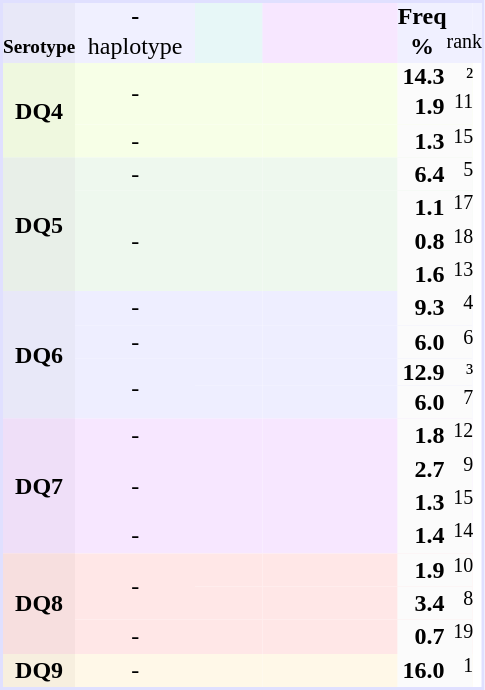<table border="0" cellspacing="0" cellpadding="0" align="left" style="text-align:center; background:#ffffff; margin-right: 1em; border:2px #e0e0ff solid;">
<tr style="background:#f0f0ff">
<th style="background:#e8e8f8"></th>
<th>-</th>
<th style="background:#e7f7f7"></th>
<th colspan="2" style="background:#f7e7ff"></th>
<th colspan="2">Freq</th>
<td width="15"></td>
<td width="5"></td>
</tr>
<tr style="background:#f0f0ff">
<th style="background:#e8e8f8; font-size:80%">Serotype</th>
<td width="80">haplotype</td>
<th width="45" style="background:#e7f7f7"></th>
<th width="45" style="background:#f7e7ff"></th>
<th width="45" style="background:#f7e7ff"></th>
<td colspan="2"><strong>%</strong></td>
<td colspan="2"><sup>rank</sup></td>
</tr>
<tr style="background:#f7ffe7">
<th style="background:#eff8df" rowspan="3">DQ4</th>
<td rowspan="2">-</td>
<td></td>
<td></td>
<td></td>
<th style="background:#fbfbfb" align = right>14.</th>
<th style="background:#fbfbfb" align = left>3</th>
<td style="background:#fbfbfb" align = right>²</td>
</tr>
<tr style="background:#f7ffe7">
<td></td>
<td></td>
<td></td>
<th style="background:#fbfbfb" align = right>1.</th>
<th style="background:#fbfbfb" align = left>9</th>
<td style="background:#fbfbfb" align = right><sup>11</sup></td>
</tr>
<tr style="background:#f7ffe7">
<td rowspan="1">-</td>
<td></td>
<td></td>
<td></td>
<th style="background:#fbfbfb" align = right>1.</th>
<th style="background:#fbfbfb" align = left>3</th>
<td style="background:#fbfbfb" align = right><sup>15</sup></td>
</tr>
<tr style="background:#eef8ee">
<th style="background:#e8efe8" rowspan="4">DQ5</th>
<td rowspan="1">-</td>
<td></td>
<td></td>
<td></td>
<th style="background:#fbfbfb" align = right>6.</th>
<th style="background:#fbfbfb" align = left>4</th>
<td style="background:#fbfbfb" align = right><sup>5</sup></td>
</tr>
<tr style="background:#eef8ee">
<td rowspan="3">-</td>
<td></td>
<td></td>
<td></td>
<th style="background:#fbfbfb" align = right>1.</th>
<th style="background:#fbfbfb" align = left>1</th>
<td style="background:#fbfbfb" align = right><sup>17</sup></td>
</tr>
<tr style="background:#eef8ee">
<td></td>
<td></td>
<td></td>
<th style="background:#fbfbfb" align = right>0.</th>
<th style="background:#fbfbfb" align = left>8</th>
<td style="background:#fbfbfb" align = right><sup>18</sup></td>
</tr>
<tr style="background:#eef8ee">
<td></td>
<td></td>
<td></td>
<th style="background:#fbfbfb" align = right>1.</th>
<th style="background:#fbfbfb" align = left>6</th>
<td style="background:#fbfbfb" align = right><sup>13</sup></td>
</tr>
<tr style="background:#eeeeff">
<th style="background:#e8e8f8" rowspan="4">DQ6</th>
<td rowspan="1">-</td>
<td></td>
<td></td>
<td></td>
<th style="background:#fbfbfb" align = right>9.</th>
<th style="background:#fbfbfb" align = left>3</th>
<td style="background:#fbfbfb" align = right><sup>4</sup></td>
</tr>
<tr style="background:#eeeeff">
<td rowspan="1">-</td>
<td></td>
<td></td>
<td></td>
<th style="background:#fbfbfb" align = right>6.</th>
<th style="background:#fbfbfb" align = left>0</th>
<td style="background:#fbfbfb" align = right><sup>6</sup></td>
</tr>
<tr style="background:#eeeeff">
<td rowspan="2">-</td>
<td></td>
<td></td>
<td></td>
<th style="background:#fbfbfb" align = right>12.</th>
<th style="background:#fbfbfb" align = left>9</th>
<td style="background:#fbfbfb" align = right>³</td>
</tr>
<tr style="background:#eeeeff">
<td></td>
<td></td>
<td></td>
<th style="background:#fbfbfb" align = right>6.</th>
<th style="background:#fbfbfb" align = left>0</th>
<td style="background:#fbfbfb" align = right><sup>7</sup></td>
</tr>
<tr style="background:#f7e7ff">
<th style="background:#efdff8" rowspan="4">DQ7</th>
<td rowspan="1">-</td>
<td></td>
<td></td>
<td></td>
<th style="background:#fbfbfb" align = right>1.</th>
<th style="background:#fbfbfb" align = left>8</th>
<td style="background:#fbfbfb" align = right><sup>12</sup></td>
</tr>
<tr style="background:#f7e7ff">
<td rowspan="2">-</td>
<td></td>
<td></td>
<td></td>
<th style="background:#fbfbfb" align = right>2.</th>
<th style="background:#fbfbfb" align = left>7</th>
<td style="background:#fbfbfb" align = right><sup>9</sup></td>
</tr>
<tr style="background:#f7e7ff">
<td></td>
<td></td>
<td></td>
<th style="background:#fbfbfb" align = right>1.</th>
<th style="background:#fbfbfb" align = left>3</th>
<td style="background:#fbfbfb" align = right><sup>15</sup></td>
</tr>
<tr style="background:#f7e7ff">
<td rowspan="1">-</td>
<td></td>
<td></td>
<td></td>
<th style="background:#fbfbfb" align = right>1.</th>
<th style="background:#fbfbfb" align = left>4</th>
<td style="background:#fbfbfb" align = right><sup>14</sup></td>
</tr>
<tr style="background:#ffe7e7">
<th style="background:#f7dfdf" rowspan="3">DQ8</th>
<td rowspan="2">-</td>
<td></td>
<td></td>
<td></td>
<th style="background:#fbfbfb" align = right>1.</th>
<th style="background:#fbfbfb" align = left>9</th>
<td style="background:#fbfbfb" align = right><sup>10</sup></td>
</tr>
<tr style="background:#ffe7e7">
<td></td>
<td></td>
<td></td>
<th style="background:#fbfbfb" align = right>3.</th>
<th style="background:#fbfbfb" align = left>4</th>
<td style="background:#fbfbfb" align = right><sup>8</sup></td>
</tr>
<tr style="background:#ffe7e7">
<td rowspan="1">-</td>
<td></td>
<td></td>
<td></td>
<th style="background:#fbfbfb" align = right>0.</th>
<th style="background:#fbfbfb" align = left>7</th>
<td style="background:#fbfbfb" align = right><sup>19</sup></td>
</tr>
<tr style="background:#fff8e8">
<th style="background:#f7efdf" rowspan="1">DQ9</th>
<td>-</td>
<td></td>
<td></td>
<td></td>
<th style="background:#fbfbfb" align = right>16.</th>
<th style="background:#fbfbfb" align = left>0</th>
<td style="background:#fbfbfb" align = right><sup>1</sup></td>
</tr>
</table>
